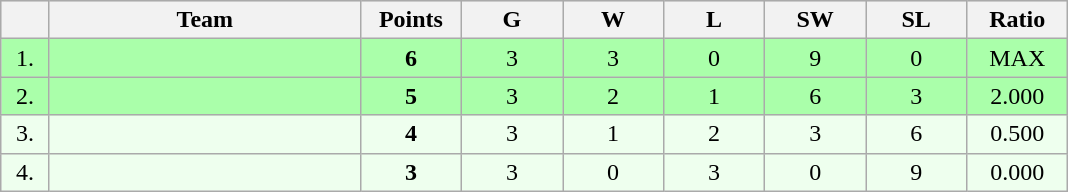<table class=wikitable style="text-align:center">
<tr style="background: #DCDCDC">
<th width="25"></th>
<th width="200">Team</th>
<th width="60">Points</th>
<th width="60">G</th>
<th width="60">W</th>
<th width="60">L</th>
<th width="60">SW</th>
<th width="60">SL</th>
<th width="60">Ratio</th>
</tr>
<tr style="background: #aaffaa">
<td>1.</td>
<td align=left></td>
<td><strong>6</strong></td>
<td>3</td>
<td>3</td>
<td>0</td>
<td>9</td>
<td>0</td>
<td>MAX</td>
</tr>
<tr style="background: #aaffaa">
<td>2.</td>
<td align=left></td>
<td><strong>5</strong></td>
<td>3</td>
<td>2</td>
<td>1</td>
<td>6</td>
<td>3</td>
<td>2.000</td>
</tr>
<tr style="background: #eeffee">
<td>3.</td>
<td align=left></td>
<td><strong>4</strong></td>
<td>3</td>
<td>1</td>
<td>2</td>
<td>3</td>
<td>6</td>
<td>0.500</td>
</tr>
<tr style="background: #eeffee">
<td>4.</td>
<td align=left></td>
<td><strong>3</strong></td>
<td>3</td>
<td>0</td>
<td>3</td>
<td>0</td>
<td>9</td>
<td>0.000</td>
</tr>
</table>
